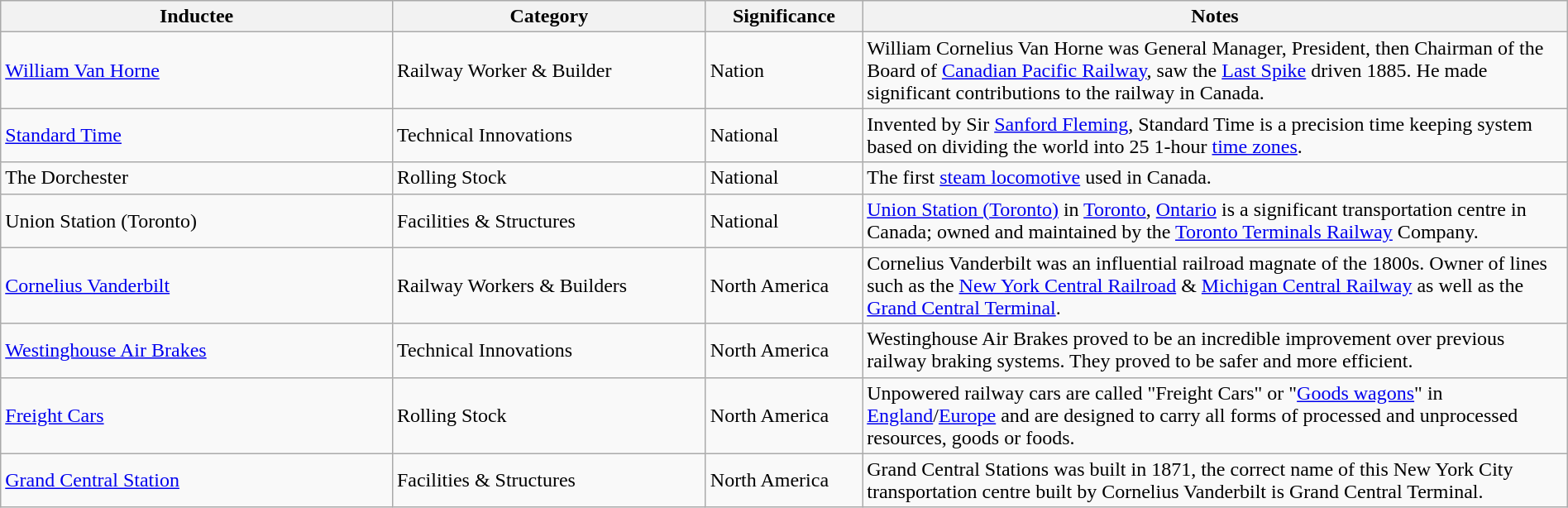<table class="wikitable sortable" width=100%>
<tr>
<th width=25%>Inductee</th>
<th width=20%>Category</th>
<th width=10%>Significance</th>
<th width=45%>Notes</th>
</tr>
<tr>
<td><a href='#'>William Van Horne</a></td>
<td>Railway Worker & Builder</td>
<td>Nation</td>
<td>William Cornelius Van Horne was General Manager, President, then Chairman of the Board of <a href='#'>Canadian Pacific Railway</a>, saw the <a href='#'>Last Spike</a> driven 1885. He made significant contributions to the railway in Canada.</td>
</tr>
<tr>
<td><a href='#'>Standard Time</a></td>
<td>Technical Innovations</td>
<td>National</td>
<td>Invented by Sir <a href='#'>Sanford Fleming</a>, Standard Time is a precision time keeping system based on dividing the world into 25 1-hour <a href='#'>time zones</a>.</td>
</tr>
<tr>
<td>The Dorchester</td>
<td>Rolling Stock</td>
<td>National</td>
<td>The first <a href='#'>steam locomotive</a> used in Canada.</td>
</tr>
<tr>
<td>Union Station (Toronto)</td>
<td>Facilities & Structures</td>
<td>National</td>
<td><a href='#'>Union Station (Toronto)</a> in <a href='#'>Toronto</a>, <a href='#'>Ontario</a> is a significant transportation centre in Canada; owned and maintained by the <a href='#'>Toronto Terminals Railway</a> Company.</td>
</tr>
<tr>
<td><a href='#'>Cornelius Vanderbilt</a></td>
<td>Railway Workers & Builders</td>
<td>North America</td>
<td>Cornelius Vanderbilt was an influential railroad magnate of the 1800s. Owner of lines such as the <a href='#'>New York Central Railroad</a> & <a href='#'>Michigan Central Railway</a> as well as the <a href='#'>Grand Central Terminal</a>.</td>
</tr>
<tr>
<td><a href='#'>Westinghouse Air Brakes</a></td>
<td>Technical Innovations</td>
<td>North America</td>
<td>Westinghouse Air Brakes proved to be an incredible improvement over previous railway braking systems. They proved to be safer and more efficient.</td>
</tr>
<tr>
<td><a href='#'>Freight Cars</a></td>
<td>Rolling Stock</td>
<td>North America</td>
<td>Unpowered railway cars are called "Freight Cars" or "<a href='#'>Goods wagons</a>" in <a href='#'>England</a>/<a href='#'>Europe</a> and are designed to carry all forms of processed and unprocessed resources, goods or foods.</td>
</tr>
<tr>
<td><a href='#'>Grand Central Station</a></td>
<td>Facilities & Structures</td>
<td>North America</td>
<td>Grand Central Stations was built in 1871, the correct name of this New York City transportation centre built by Cornelius Vanderbilt is Grand Central Terminal.</td>
</tr>
</table>
